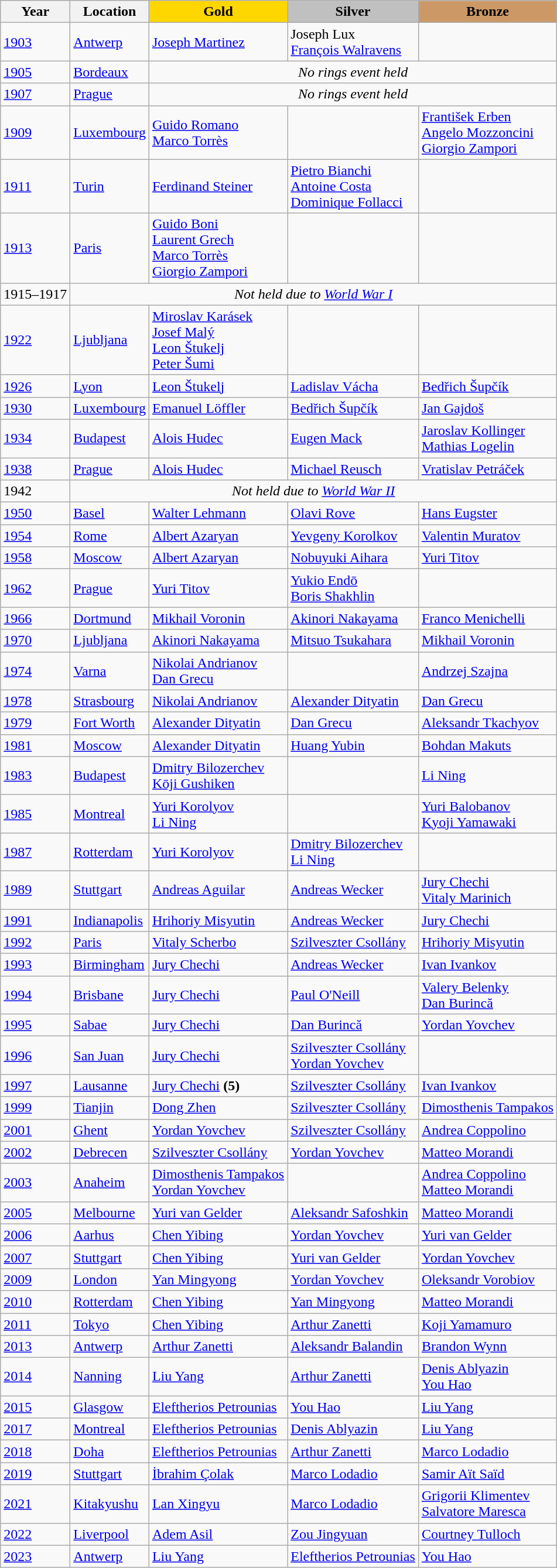<table class="wikitable">
<tr>
<th>Year</th>
<th>Location</th>
<th style="background-color:gold;">Gold</th>
<th style="background-color:silver;">Silver</th>
<th style="background-color:#cc9966;">Bronze</th>
</tr>
<tr>
<td><a href='#'>1903</a></td>
<td> <a href='#'>Antwerp</a></td>
<td> <a href='#'>Joseph Martinez</a></td>
<td> Joseph Lux <br>  <a href='#'>François Walravens</a></td>
<td></td>
</tr>
<tr>
<td><a href='#'>1905</a></td>
<td> <a href='#'>Bordeaux</a></td>
<td align="center" colspan="3"><em>No rings event held</em></td>
</tr>
<tr>
<td><a href='#'>1907</a></td>
<td> <a href='#'>Prague</a></td>
<td align="center" colspan="3"><em>No rings event held</em></td>
</tr>
<tr>
<td><a href='#'>1909</a></td>
<td> <a href='#'>Luxembourg</a></td>
<td> <a href='#'>Guido Romano</a> <br>  <a href='#'>Marco Torrès</a></td>
<td></td>
<td> <a href='#'>František Erben</a> <br>  <a href='#'>Angelo Mozzoncini</a> <br>  <a href='#'>Giorgio Zampori</a></td>
</tr>
<tr>
<td><a href='#'>1911</a></td>
<td> <a href='#'>Turin</a></td>
<td> <a href='#'>Ferdinand Steiner</a></td>
<td> <a href='#'>Pietro Bianchi</a> <br>  <a href='#'>Antoine Costa</a> <br>  <a href='#'>Dominique Follacci</a></td>
<td></td>
</tr>
<tr>
<td><a href='#'>1913</a></td>
<td> <a href='#'>Paris</a></td>
<td> <a href='#'>Guido Boni</a> <br>  <a href='#'>Laurent Grech</a> <br>  <a href='#'>Marco Torrès</a><br> <a href='#'>Giorgio Zampori</a></td>
<td></td>
<td></td>
</tr>
<tr>
<td>1915–1917</td>
<td align="center" colspan="4"><em>Not held due to <a href='#'>World War I</a></em></td>
</tr>
<tr>
<td><a href='#'>1922</a></td>
<td> <a href='#'>Ljubljana</a></td>
<td> <a href='#'>Miroslav Karásek</a> <br>  <a href='#'>Josef Malý</a> <br>  <a href='#'>Leon Štukelj</a> <br>  <a href='#'>Peter Šumi</a></td>
<td></td>
<td></td>
</tr>
<tr>
<td><a href='#'>1926</a></td>
<td> <a href='#'>Lyon</a></td>
<td> <a href='#'>Leon Štukelj</a></td>
<td> <a href='#'>Ladislav Vácha</a></td>
<td> <a href='#'>Bedřich Šupčík</a></td>
</tr>
<tr>
<td><a href='#'>1930</a></td>
<td> <a href='#'>Luxembourg</a></td>
<td> <a href='#'>Emanuel Löffler</a></td>
<td> <a href='#'>Bedřich Šupčík</a></td>
<td> <a href='#'>Jan Gajdoš</a></td>
</tr>
<tr>
<td><a href='#'>1934</a></td>
<td> <a href='#'>Budapest</a></td>
<td> <a href='#'>Alois Hudec</a></td>
<td> <a href='#'>Eugen Mack</a></td>
<td> <a href='#'>Jaroslav Kollinger</a> <br>  <a href='#'>Mathias Logelin</a></td>
</tr>
<tr>
<td><a href='#'>1938</a></td>
<td> <a href='#'>Prague</a></td>
<td> <a href='#'>Alois Hudec</a></td>
<td> <a href='#'>Michael Reusch</a></td>
<td> <a href='#'>Vratislav Petráček</a></td>
</tr>
<tr>
<td>1942</td>
<td align="center" colspan="4"><em>Not held due to <a href='#'>World War II</a> </em></td>
</tr>
<tr>
<td><a href='#'>1950</a></td>
<td> <a href='#'>Basel</a></td>
<td> <a href='#'>Walter Lehmann</a></td>
<td> <a href='#'>Olavi Rove</a></td>
<td> <a href='#'>Hans Eugster</a></td>
</tr>
<tr>
<td><a href='#'>1954</a></td>
<td> <a href='#'>Rome</a></td>
<td> <a href='#'>Albert Azaryan</a></td>
<td> <a href='#'>Yevgeny Korolkov</a></td>
<td> <a href='#'>Valentin Muratov</a></td>
</tr>
<tr>
<td><a href='#'>1958</a></td>
<td> <a href='#'>Moscow</a></td>
<td> <a href='#'>Albert Azaryan</a></td>
<td> <a href='#'>Nobuyuki Aihara</a></td>
<td> <a href='#'>Yuri Titov</a></td>
</tr>
<tr>
<td><a href='#'>1962</a></td>
<td> <a href='#'>Prague</a></td>
<td> <a href='#'>Yuri Titov</a></td>
<td> <a href='#'>Yukio Endō</a> <br>  <a href='#'>Boris Shakhlin</a></td>
<td></td>
</tr>
<tr>
<td><a href='#'>1966</a></td>
<td> <a href='#'>Dortmund</a></td>
<td> <a href='#'>Mikhail Voronin</a></td>
<td> <a href='#'>Akinori Nakayama</a></td>
<td> <a href='#'>Franco Menichelli</a></td>
</tr>
<tr>
<td><a href='#'>1970</a></td>
<td> <a href='#'>Ljubljana</a></td>
<td> <a href='#'>Akinori Nakayama</a></td>
<td> <a href='#'>Mitsuo Tsukahara</a></td>
<td> <a href='#'>Mikhail Voronin</a></td>
</tr>
<tr>
<td><a href='#'>1974</a></td>
<td> <a href='#'>Varna</a></td>
<td> <a href='#'>Nikolai Andrianov</a> <br>  <a href='#'>Dan Grecu</a></td>
<td></td>
<td> <a href='#'>Andrzej Szajna</a></td>
</tr>
<tr>
<td><a href='#'>1978</a></td>
<td> <a href='#'>Strasbourg</a></td>
<td> <a href='#'>Nikolai Andrianov</a></td>
<td> <a href='#'>Alexander Dityatin</a></td>
<td> <a href='#'>Dan Grecu</a></td>
</tr>
<tr>
<td><a href='#'>1979</a></td>
<td> <a href='#'>Fort Worth</a></td>
<td> <a href='#'>Alexander Dityatin</a></td>
<td> <a href='#'>Dan Grecu</a></td>
<td> <a href='#'>Aleksandr Tkachyov</a></td>
</tr>
<tr>
<td><a href='#'>1981</a></td>
<td> <a href='#'>Moscow</a></td>
<td> <a href='#'>Alexander Dityatin</a></td>
<td> <a href='#'>Huang Yubin</a></td>
<td> <a href='#'>Bohdan Makuts</a></td>
</tr>
<tr>
<td><a href='#'>1983</a></td>
<td> <a href='#'>Budapest</a></td>
<td> <a href='#'>Dmitry Bilozerchev</a> <br>  <a href='#'>Kōji Gushiken</a></td>
<td></td>
<td> <a href='#'>Li Ning</a></td>
</tr>
<tr>
<td><a href='#'>1985</a></td>
<td> <a href='#'>Montreal</a></td>
<td> <a href='#'>Yuri Korolyov</a> <br>  <a href='#'>Li Ning</a></td>
<td></td>
<td> <a href='#'>Yuri Balobanov</a> <br>  <a href='#'>Kyoji Yamawaki</a></td>
</tr>
<tr>
<td><a href='#'>1987</a></td>
<td> <a href='#'>Rotterdam</a></td>
<td> <a href='#'>Yuri Korolyov</a></td>
<td> <a href='#'>Dmitry Bilozerchev</a> <br>  <a href='#'>Li Ning</a></td>
<td></td>
</tr>
<tr>
<td><a href='#'>1989</a></td>
<td> <a href='#'>Stuttgart</a></td>
<td> <a href='#'>Andreas Aguilar</a></td>
<td> <a href='#'>Andreas Wecker</a></td>
<td> <a href='#'>Jury Chechi</a> <br>  <a href='#'>Vitaly Marinich</a></td>
</tr>
<tr>
<td><a href='#'>1991</a></td>
<td> <a href='#'>Indianapolis</a></td>
<td> <a href='#'>Hrihoriy Misyutin</a></td>
<td> <a href='#'>Andreas Wecker</a></td>
<td> <a href='#'>Jury Chechi</a></td>
</tr>
<tr>
<td><a href='#'>1992</a></td>
<td> <a href='#'>Paris</a></td>
<td> <a href='#'>Vitaly Scherbo</a></td>
<td> <a href='#'>Szilveszter Csollány</a></td>
<td> <a href='#'>Hrihoriy Misyutin</a></td>
</tr>
<tr>
<td><a href='#'>1993</a></td>
<td> <a href='#'>Birmingham</a></td>
<td> <a href='#'>Jury Chechi</a></td>
<td> <a href='#'>Andreas Wecker</a></td>
<td> <a href='#'>Ivan Ivankov</a></td>
</tr>
<tr>
<td><a href='#'>1994</a></td>
<td> <a href='#'>Brisbane</a></td>
<td> <a href='#'>Jury Chechi</a></td>
<td> <a href='#'>Paul O'Neill</a></td>
<td> <a href='#'>Valery Belenky</a> <br>  <a href='#'>Dan Burincă</a></td>
</tr>
<tr>
<td><a href='#'>1995</a></td>
<td> <a href='#'>Sabae</a></td>
<td> <a href='#'>Jury Chechi</a></td>
<td> <a href='#'>Dan Burincă</a></td>
<td> <a href='#'>Yordan Yovchev</a></td>
</tr>
<tr>
<td><a href='#'>1996</a></td>
<td> <a href='#'>San Juan</a></td>
<td> <a href='#'>Jury Chechi</a></td>
<td> <a href='#'>Szilveszter Csollány</a> <br>  <a href='#'>Yordan Yovchev</a></td>
<td></td>
</tr>
<tr>
<td><a href='#'>1997</a></td>
<td> <a href='#'>Lausanne</a></td>
<td> <a href='#'>Jury Chechi</a> <strong>(5)</strong></td>
<td> <a href='#'>Szilveszter Csollány</a></td>
<td> <a href='#'>Ivan Ivankov</a></td>
</tr>
<tr>
<td><a href='#'>1999</a></td>
<td> <a href='#'>Tianjin</a></td>
<td> <a href='#'>Dong Zhen</a></td>
<td> <a href='#'>Szilveszter Csollány</a></td>
<td> <a href='#'>Dimosthenis Tampakos</a></td>
</tr>
<tr>
<td><a href='#'>2001</a></td>
<td> <a href='#'>Ghent</a></td>
<td> <a href='#'>Yordan Yovchev</a></td>
<td> <a href='#'>Szilveszter Csollány</a></td>
<td> <a href='#'>Andrea Coppolino</a></td>
</tr>
<tr>
<td><a href='#'>2002</a></td>
<td> <a href='#'>Debrecen</a></td>
<td> <a href='#'>Szilveszter Csollány</a></td>
<td> <a href='#'>Yordan Yovchev</a></td>
<td> <a href='#'>Matteo Morandi</a></td>
</tr>
<tr>
<td><a href='#'>2003</a></td>
<td> <a href='#'>Anaheim</a></td>
<td> <a href='#'>Dimosthenis Tampakos</a> <br>  <a href='#'>Yordan Yovchev</a></td>
<td></td>
<td> <a href='#'>Andrea Coppolino</a> <br>  <a href='#'>Matteo Morandi</a></td>
</tr>
<tr>
<td><a href='#'>2005</a></td>
<td> <a href='#'>Melbourne</a></td>
<td> <a href='#'>Yuri van Gelder</a></td>
<td> <a href='#'>Aleksandr Safoshkin</a></td>
<td> <a href='#'>Matteo Morandi</a></td>
</tr>
<tr>
<td><a href='#'>2006</a></td>
<td> <a href='#'>Aarhus</a></td>
<td> <a href='#'>Chen Yibing</a></td>
<td> <a href='#'>Yordan Yovchev</a></td>
<td> <a href='#'>Yuri van Gelder</a></td>
</tr>
<tr>
<td><a href='#'>2007</a></td>
<td> <a href='#'>Stuttgart</a></td>
<td> <a href='#'>Chen Yibing</a></td>
<td> <a href='#'>Yuri van Gelder</a></td>
<td> <a href='#'>Yordan Yovchev</a></td>
</tr>
<tr>
<td><a href='#'>2009</a></td>
<td> <a href='#'>London</a></td>
<td> <a href='#'>Yan Mingyong</a></td>
<td> <a href='#'>Yordan Yovchev</a></td>
<td> <a href='#'>Oleksandr Vorobiov</a></td>
</tr>
<tr>
<td><a href='#'>2010</a></td>
<td> <a href='#'>Rotterdam</a></td>
<td> <a href='#'>Chen Yibing</a></td>
<td> <a href='#'>Yan Mingyong</a></td>
<td> <a href='#'>Matteo Morandi</a></td>
</tr>
<tr>
<td><a href='#'>2011</a></td>
<td> <a href='#'>Tokyo</a></td>
<td> <a href='#'>Chen Yibing</a></td>
<td> <a href='#'>Arthur Zanetti</a></td>
<td> <a href='#'>Koji Yamamuro</a></td>
</tr>
<tr>
<td><a href='#'>2013</a></td>
<td> <a href='#'>Antwerp</a></td>
<td> <a href='#'>Arthur Zanetti</a></td>
<td> <a href='#'>Aleksandr Balandin</a></td>
<td> <a href='#'>Brandon Wynn</a></td>
</tr>
<tr>
<td><a href='#'>2014</a></td>
<td> <a href='#'>Nanning</a></td>
<td> <a href='#'>Liu Yang</a></td>
<td> <a href='#'>Arthur Zanetti</a></td>
<td> <a href='#'>Denis Ablyazin</a> <br>  <a href='#'>You Hao</a></td>
</tr>
<tr>
<td><a href='#'>2015</a></td>
<td> <a href='#'>Glasgow</a></td>
<td> <a href='#'>Eleftherios Petrounias</a></td>
<td> <a href='#'>You Hao</a></td>
<td> <a href='#'>Liu Yang</a></td>
</tr>
<tr>
<td><a href='#'>2017</a></td>
<td> <a href='#'>Montreal</a></td>
<td> <a href='#'>Eleftherios Petrounias</a></td>
<td> <a href='#'>Denis Ablyazin</a></td>
<td> <a href='#'>Liu Yang</a></td>
</tr>
<tr>
<td><a href='#'>2018</a></td>
<td> <a href='#'>Doha</a></td>
<td> <a href='#'>Eleftherios Petrounias</a></td>
<td> <a href='#'>Arthur Zanetti</a></td>
<td> <a href='#'>Marco Lodadio</a></td>
</tr>
<tr>
<td><a href='#'>2019</a></td>
<td> <a href='#'>Stuttgart</a></td>
<td> <a href='#'>İbrahim Çolak</a></td>
<td> <a href='#'>Marco Lodadio</a></td>
<td> <a href='#'>Samir Aït Saïd</a></td>
</tr>
<tr>
<td><a href='#'>2021</a></td>
<td> <a href='#'>Kitakyushu</a></td>
<td> <a href='#'>Lan Xingyu</a></td>
<td> <a href='#'>Marco Lodadio</a></td>
<td> <a href='#'>Grigorii Klimentev</a> <br>  <a href='#'>Salvatore Maresca</a></td>
</tr>
<tr>
<td><a href='#'>2022</a></td>
<td> <a href='#'>Liverpool</a></td>
<td> <a href='#'>Adem Asil</a></td>
<td> <a href='#'>Zou Jingyuan</a></td>
<td> <a href='#'>Courtney Tulloch</a></td>
</tr>
<tr>
<td><a href='#'>2023</a></td>
<td> <a href='#'>Antwerp</a></td>
<td> <a href='#'>Liu Yang</a></td>
<td> <a href='#'>Eleftherios Petrounias</a></td>
<td> <a href='#'>You Hao</a></td>
</tr>
</table>
